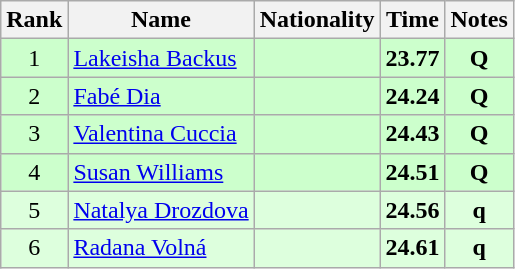<table class="wikitable sortable" style="text-align:center">
<tr>
<th>Rank</th>
<th>Name</th>
<th>Nationality</th>
<th>Time</th>
<th>Notes</th>
</tr>
<tr bgcolor=ccffcc>
<td>1</td>
<td align=left><a href='#'>Lakeisha Backus</a></td>
<td align=left></td>
<td><strong>23.77</strong></td>
<td><strong>Q</strong></td>
</tr>
<tr bgcolor=ccffcc>
<td>2</td>
<td align=left><a href='#'>Fabé Dia</a></td>
<td align=left></td>
<td><strong>24.24</strong></td>
<td><strong>Q</strong></td>
</tr>
<tr bgcolor=ccffcc>
<td>3</td>
<td align=left><a href='#'>Valentina Cuccia</a></td>
<td align=left></td>
<td><strong>24.43</strong></td>
<td><strong>Q</strong></td>
</tr>
<tr bgcolor=ccffcc>
<td>4</td>
<td align=left><a href='#'>Susan Williams</a></td>
<td align=left></td>
<td><strong>24.51</strong></td>
<td><strong>Q</strong></td>
</tr>
<tr bgcolor=ddffdd>
<td>5</td>
<td align=left><a href='#'>Natalya Drozdova</a></td>
<td align=left></td>
<td><strong>24.56</strong></td>
<td><strong>q</strong></td>
</tr>
<tr bgcolor=ddffdd>
<td>6</td>
<td align=left><a href='#'>Radana Volná</a></td>
<td align=left></td>
<td><strong>24.61</strong></td>
<td><strong>q</strong></td>
</tr>
</table>
